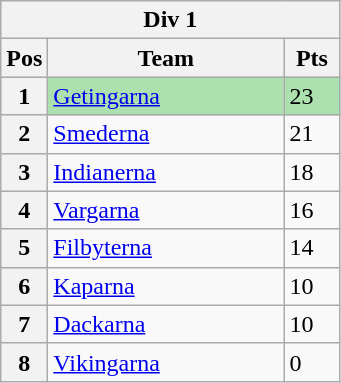<table class="wikitable">
<tr>
<th colspan="3">Div 1</th>
</tr>
<tr>
<th width=20>Pos</th>
<th width=150>Team</th>
<th width=30>Pts</th>
</tr>
<tr style="background:#ACE1AF;">
<th>1</th>
<td><a href='#'>Getingarna</a></td>
<td>23</td>
</tr>
<tr>
<th>2</th>
<td><a href='#'>Smederna</a></td>
<td>21</td>
</tr>
<tr>
<th>3</th>
<td><a href='#'>Indianerna</a></td>
<td>18</td>
</tr>
<tr>
<th>4</th>
<td><a href='#'>Vargarna</a></td>
<td>16</td>
</tr>
<tr>
<th>5</th>
<td><a href='#'>Filbyterna</a></td>
<td>14</td>
</tr>
<tr>
<th>6</th>
<td><a href='#'>Kaparna</a></td>
<td>10</td>
</tr>
<tr>
<th>7</th>
<td><a href='#'>Dackarna</a></td>
<td>10</td>
</tr>
<tr>
<th>8</th>
<td><a href='#'>Vikingarna</a></td>
<td>0</td>
</tr>
</table>
